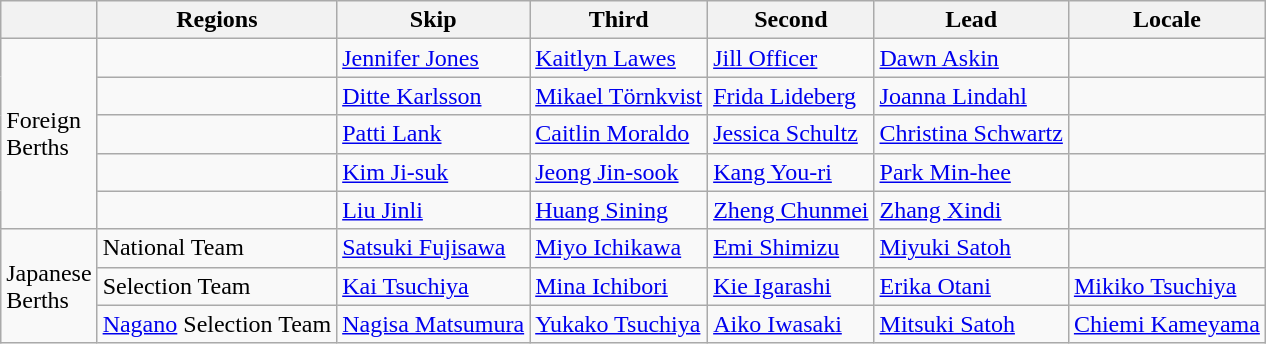<table class="wikitable">
<tr>
<th></th>
<th>Regions</th>
<th>Skip</th>
<th>Third</th>
<th>Second</th>
<th>Lead</th>
<th>Locale</th>
</tr>
<tr>
<td rowspan=5>Foreign <br> Berths</td>
<td></td>
<td><a href='#'>Jennifer Jones</a></td>
<td><a href='#'>Kaitlyn Lawes</a></td>
<td><a href='#'>Jill Officer</a></td>
<td><a href='#'>Dawn Askin</a></td>
<td></td>
</tr>
<tr>
<td></td>
<td><a href='#'>Ditte Karlsson</a></td>
<td><a href='#'>Mikael Törnkvist</a></td>
<td><a href='#'>Frida Lideberg</a></td>
<td><a href='#'>Joanna Lindahl</a></td>
<td></td>
</tr>
<tr>
<td></td>
<td><a href='#'>Patti Lank</a></td>
<td><a href='#'>Caitlin Moraldo</a></td>
<td><a href='#'>Jessica Schultz</a></td>
<td><a href='#'>Christina Schwartz</a></td>
<td></td>
</tr>
<tr>
<td></td>
<td><a href='#'>Kim Ji-suk</a></td>
<td><a href='#'>Jeong Jin-sook</a></td>
<td><a href='#'>Kang You-ri</a></td>
<td><a href='#'>Park Min-hee</a></td>
<td></td>
</tr>
<tr>
<td></td>
<td><a href='#'>Liu Jinli</a></td>
<td><a href='#'>Huang Sining</a></td>
<td><a href='#'>Zheng Chunmei</a></td>
<td><a href='#'>Zhang Xindi</a></td>
<td></td>
</tr>
<tr>
<td rowspan=3>Japanese <br> Berths</td>
<td> National Team</td>
<td><a href='#'>Satsuki Fujisawa</a></td>
<td><a href='#'>Miyo Ichikawa</a></td>
<td><a href='#'>Emi Shimizu</a></td>
<td><a href='#'>Miyuki Satoh</a></td>
<td></td>
</tr>
<tr>
<td> Selection Team</td>
<td><a href='#'>Kai Tsuchiya</a></td>
<td><a href='#'>Mina Ichibori</a></td>
<td><a href='#'>Kie Igarashi</a></td>
<td><a href='#'>Erika Otani</a></td>
<td><a href='#'>Mikiko Tsuchiya</a></td>
</tr>
<tr>
<td> <a href='#'>Nagano</a> Selection Team</td>
<td><a href='#'>Nagisa Matsumura</a></td>
<td><a href='#'>Yukako Tsuchiya</a></td>
<td><a href='#'>Aiko Iwasaki</a></td>
<td><a href='#'>Mitsuki Satoh</a></td>
<td><a href='#'>Chiemi Kameyama</a></td>
</tr>
</table>
